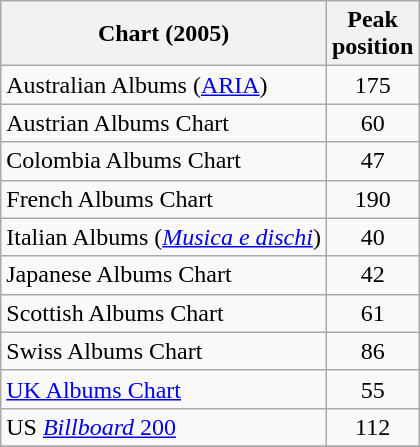<table class="wikitable sortable">
<tr>
<th>Chart (2005)</th>
<th>Peak<br>position</th>
</tr>
<tr>
<td align="left">Australian Albums (<a href='#'>ARIA</a>)</td>
<td align="center">175</td>
</tr>
<tr>
<td>Austrian Albums Chart</td>
<td align="center">60</td>
</tr>
<tr>
<td>Colombia Albums Chart</td>
<td align="center">47</td>
</tr>
<tr>
<td>French Albums Chart</td>
<td align="center">190</td>
</tr>
<tr>
<td>Italian Albums (<em><a href='#'>Musica e dischi</a></em>)</td>
<td align="center">40</td>
</tr>
<tr>
<td>Japanese Albums Chart</td>
<td align="center">42</td>
</tr>
<tr>
<td>Scottish Albums Chart</td>
<td align="center">61</td>
</tr>
<tr>
<td>Swiss Albums Chart</td>
<td align="center">86</td>
</tr>
<tr>
<td><a href='#'>UK Albums Chart</a></td>
<td align="center">55</td>
</tr>
<tr>
<td>US <a href='#'><em>Billboard</em> 200</a></td>
<td align="center">112</td>
</tr>
<tr>
</tr>
</table>
